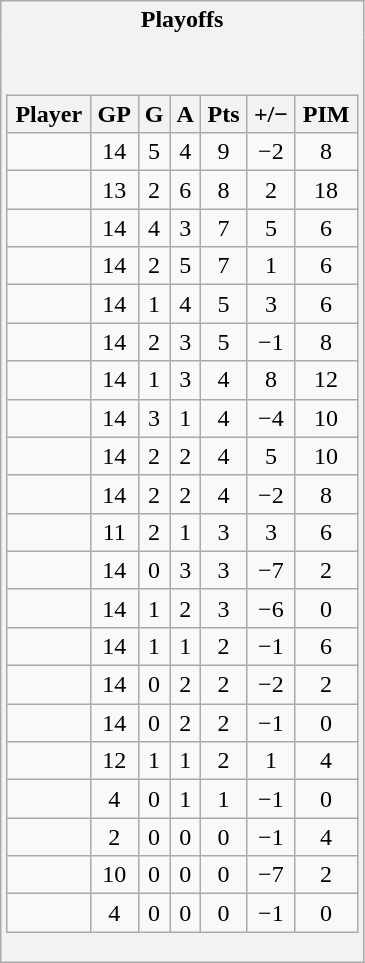<table class="wikitable">
<tr>
<th style="border: 0;">Playoffs</th>
</tr>
<tr>
<td style="background: #f2f2f2; border: 0; text-align: center;"><br><table class="wikitable sortable" style="width:100%;">
<tr align=center>
<th>Player</th>
<th>GP</th>
<th>G</th>
<th>A</th>
<th>Pts</th>
<th>+/−</th>
<th>PIM</th>
</tr>
<tr align=center>
<td></td>
<td>14</td>
<td>5</td>
<td>4</td>
<td>9</td>
<td>−2</td>
<td>8</td>
</tr>
<tr align=center>
<td></td>
<td>13</td>
<td>2</td>
<td>6</td>
<td>8</td>
<td>2</td>
<td>18</td>
</tr>
<tr align=center>
<td></td>
<td>14</td>
<td>4</td>
<td>3</td>
<td>7</td>
<td>5</td>
<td>6</td>
</tr>
<tr align=center>
<td></td>
<td>14</td>
<td>2</td>
<td>5</td>
<td>7</td>
<td>1</td>
<td>6</td>
</tr>
<tr align=center>
<td></td>
<td>14</td>
<td>1</td>
<td>4</td>
<td>5</td>
<td>3</td>
<td>6</td>
</tr>
<tr align=center>
<td></td>
<td>14</td>
<td>2</td>
<td>3</td>
<td>5</td>
<td>−1</td>
<td>8</td>
</tr>
<tr align=center>
<td></td>
<td>14</td>
<td>1</td>
<td>3</td>
<td>4</td>
<td>8</td>
<td>12</td>
</tr>
<tr align=center>
<td></td>
<td>14</td>
<td>3</td>
<td>1</td>
<td>4</td>
<td>−4</td>
<td>10</td>
</tr>
<tr align=center>
<td></td>
<td>14</td>
<td>2</td>
<td>2</td>
<td>4</td>
<td>5</td>
<td>10</td>
</tr>
<tr align=center>
<td></td>
<td>14</td>
<td>2</td>
<td>2</td>
<td>4</td>
<td>−2</td>
<td>8</td>
</tr>
<tr align=center>
<td></td>
<td>11</td>
<td>2</td>
<td>1</td>
<td>3</td>
<td>3</td>
<td>6</td>
</tr>
<tr align=center>
<td></td>
<td>14</td>
<td>0</td>
<td>3</td>
<td>3</td>
<td>−7</td>
<td>2</td>
</tr>
<tr align=center>
<td></td>
<td>14</td>
<td>1</td>
<td>2</td>
<td>3</td>
<td>−6</td>
<td>0</td>
</tr>
<tr align=center>
<td></td>
<td>14</td>
<td>1</td>
<td>1</td>
<td>2</td>
<td>−1</td>
<td>6</td>
</tr>
<tr align=center>
<td></td>
<td>14</td>
<td>0</td>
<td>2</td>
<td>2</td>
<td>−2</td>
<td>2</td>
</tr>
<tr align=center>
<td></td>
<td>14</td>
<td>0</td>
<td>2</td>
<td>2</td>
<td>−1</td>
<td>0</td>
</tr>
<tr align=center>
<td></td>
<td>12</td>
<td>1</td>
<td>1</td>
<td>2</td>
<td>1</td>
<td>4</td>
</tr>
<tr align=center>
<td></td>
<td>4</td>
<td>0</td>
<td>1</td>
<td>1</td>
<td>−1</td>
<td>0</td>
</tr>
<tr align=center>
<td></td>
<td>2</td>
<td>0</td>
<td>0</td>
<td>0</td>
<td>−1</td>
<td>4</td>
</tr>
<tr align=center>
<td></td>
<td>10</td>
<td>0</td>
<td>0</td>
<td>0</td>
<td>−7</td>
<td>2</td>
</tr>
<tr align=center>
<td></td>
<td>4</td>
<td>0</td>
<td>0</td>
<td>0</td>
<td>−1</td>
<td>0</td>
</tr>
</table>
</td>
</tr>
</table>
